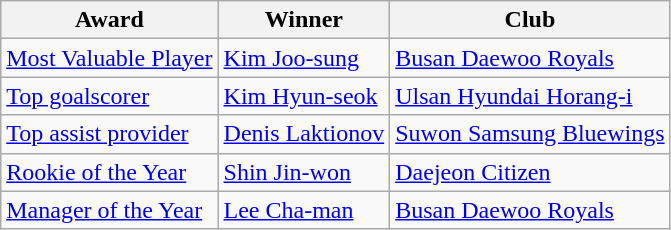<table class="wikitable">
<tr>
<th>Award</th>
<th>Winner</th>
<th>Club</th>
</tr>
<tr>
<td><a href='#'>Most Valuable Player</a></td>
<td> <a href='#'>Kim Joo-sung</a></td>
<td><a href='#'>Busan Daewoo Royals</a></td>
</tr>
<tr>
<td><a href='#'>Top goalscorer</a></td>
<td> <a href='#'>Kim Hyun-seok</a></td>
<td><a href='#'>Ulsan Hyundai Horang-i</a></td>
</tr>
<tr>
<td><a href='#'>Top assist provider</a></td>
<td> <a href='#'>Denis Laktionov</a></td>
<td><a href='#'>Suwon Samsung Bluewings</a></td>
</tr>
<tr>
<td><a href='#'>Rookie of the Year</a></td>
<td> <a href='#'>Shin Jin-won</a></td>
<td><a href='#'>Daejeon Citizen</a></td>
</tr>
<tr>
<td><a href='#'>Manager of the Year</a></td>
<td> <a href='#'>Lee Cha-man</a></td>
<td><a href='#'>Busan Daewoo Royals</a></td>
</tr>
</table>
